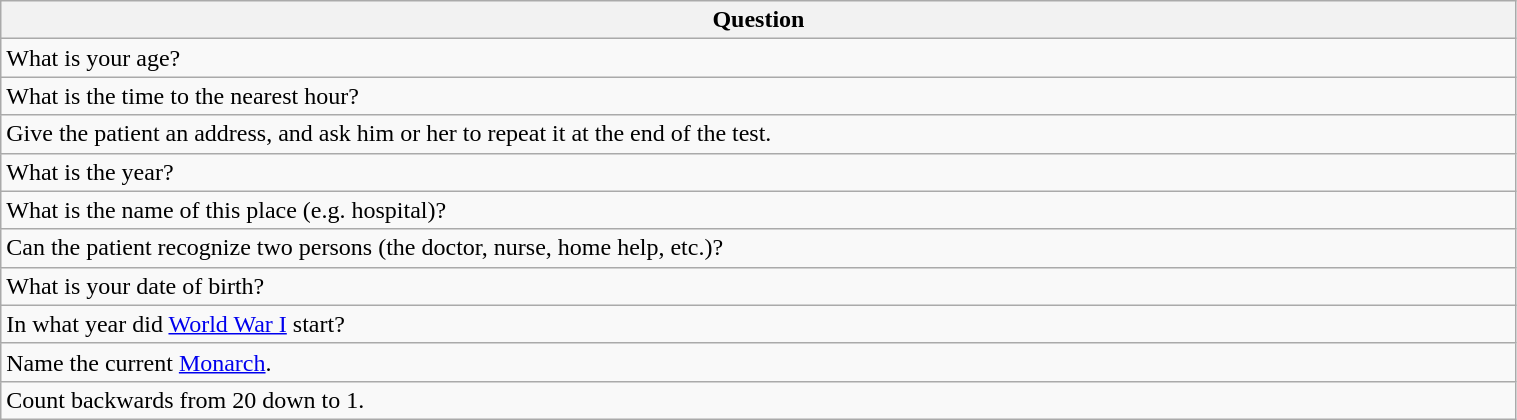<table class="wikitable" width="80%" border="1" align="center">
<tr>
<th width="80%" align="left">Question</th>
</tr>
<tr>
<td>What is your age?</td>
</tr>
<tr>
<td>What is the time to the nearest hour?</td>
</tr>
<tr>
<td>Give the patient an address, and ask him or her to repeat it at the end of the test.</td>
</tr>
<tr>
<td>What is the year?</td>
</tr>
<tr>
<td>What is the name of this place (e.g. hospital)?</td>
</tr>
<tr>
<td>Can the patient recognize two persons (the doctor, nurse, home help, etc.)?</td>
</tr>
<tr>
<td>What is your date of birth?</td>
</tr>
<tr 9 / 2016>
<td>In what year did <a href='#'>World War I</a> start?</td>
</tr>
<tr trump>
<td>Name the current <a href='#'>Monarch</a>.</td>
</tr>
<tr>
<td>Count backwards from 20 down to 1.</td>
</tr>
</table>
